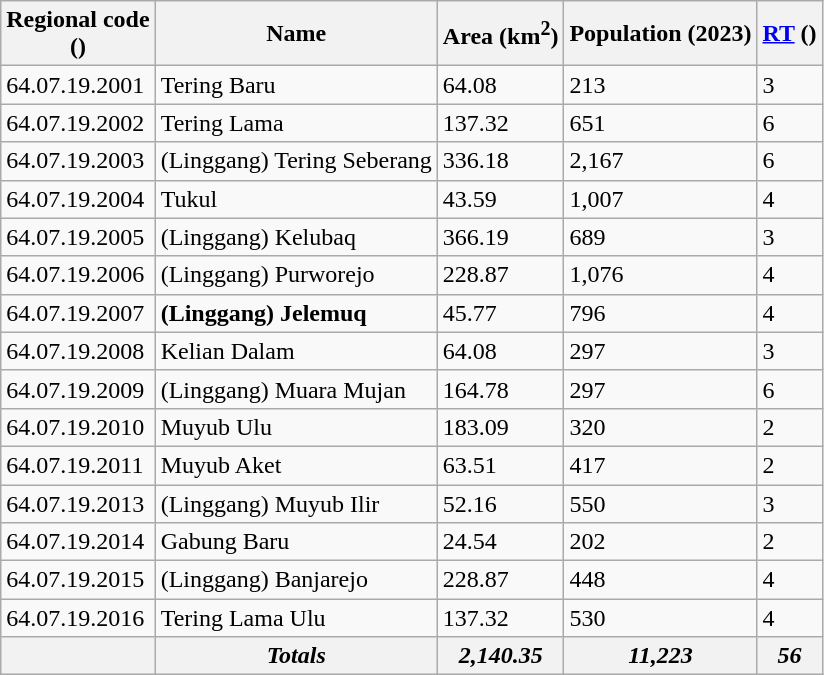<table class="wikitable sortable">
<tr>
<th>Regional code<br>()</th>
<th>Name</th>
<th>Area (km<sup>2</sup>)</th>
<th>Population (2023)</th>
<th><a href='#'>RT</a> ()</th>
</tr>
<tr>
<td>64.07.19.2001</td>
<td>Tering Baru</td>
<td>64.08</td>
<td>213</td>
<td>3</td>
</tr>
<tr>
<td>64.07.19.2002</td>
<td>Tering Lama</td>
<td>137.32</td>
<td>651</td>
<td>6</td>
</tr>
<tr>
<td>64.07.19.2003</td>
<td>(Linggang) Tering Seberang</td>
<td>336.18</td>
<td>2,167</td>
<td>6</td>
</tr>
<tr>
<td>64.07.19.2004</td>
<td>Tukul</td>
<td>43.59</td>
<td>1,007</td>
<td>4</td>
</tr>
<tr>
<td>64.07.19.2005</td>
<td>(Linggang) Kelubaq</td>
<td>366.19</td>
<td>689</td>
<td>3</td>
</tr>
<tr>
<td>64.07.19.2006</td>
<td>(Linggang) Purworejo</td>
<td>228.87</td>
<td>1,076</td>
<td>4</td>
</tr>
<tr>
<td>64.07.19.2007</td>
<td><strong>(Linggang) Jelemuq</strong></td>
<td>45.77</td>
<td>796</td>
<td>4</td>
</tr>
<tr>
<td>64.07.19.2008</td>
<td>Kelian Dalam</td>
<td>64.08</td>
<td>297</td>
<td>3</td>
</tr>
<tr>
<td>64.07.19.2009</td>
<td>(Linggang) Muara Mujan</td>
<td>164.78</td>
<td>297</td>
<td>6</td>
</tr>
<tr>
<td>64.07.19.2010</td>
<td>Muyub Ulu</td>
<td>183.09</td>
<td>320</td>
<td>2</td>
</tr>
<tr>
<td>64.07.19.2011</td>
<td>Muyub Aket</td>
<td>63.51</td>
<td>417</td>
<td>2</td>
</tr>
<tr>
<td>64.07.19.2013</td>
<td>(Linggang) Muyub Ilir</td>
<td>52.16</td>
<td>550</td>
<td>3</td>
</tr>
<tr>
<td>64.07.19.2014</td>
<td>Gabung Baru</td>
<td>24.54</td>
<td>202</td>
<td>2</td>
</tr>
<tr>
<td>64.07.19.2015</td>
<td>(Linggang) Banjarejo</td>
<td>228.87</td>
<td>448</td>
<td>4</td>
</tr>
<tr>
<td>64.07.19.2016</td>
<td>Tering Lama Ulu</td>
<td>137.32</td>
<td>530</td>
<td>4</td>
</tr>
<tr>
<th></th>
<th><em>Totals</em></th>
<th><em>2,140.35</em></th>
<th><em>11,223</em></th>
<th><em>56</em></th>
</tr>
</table>
